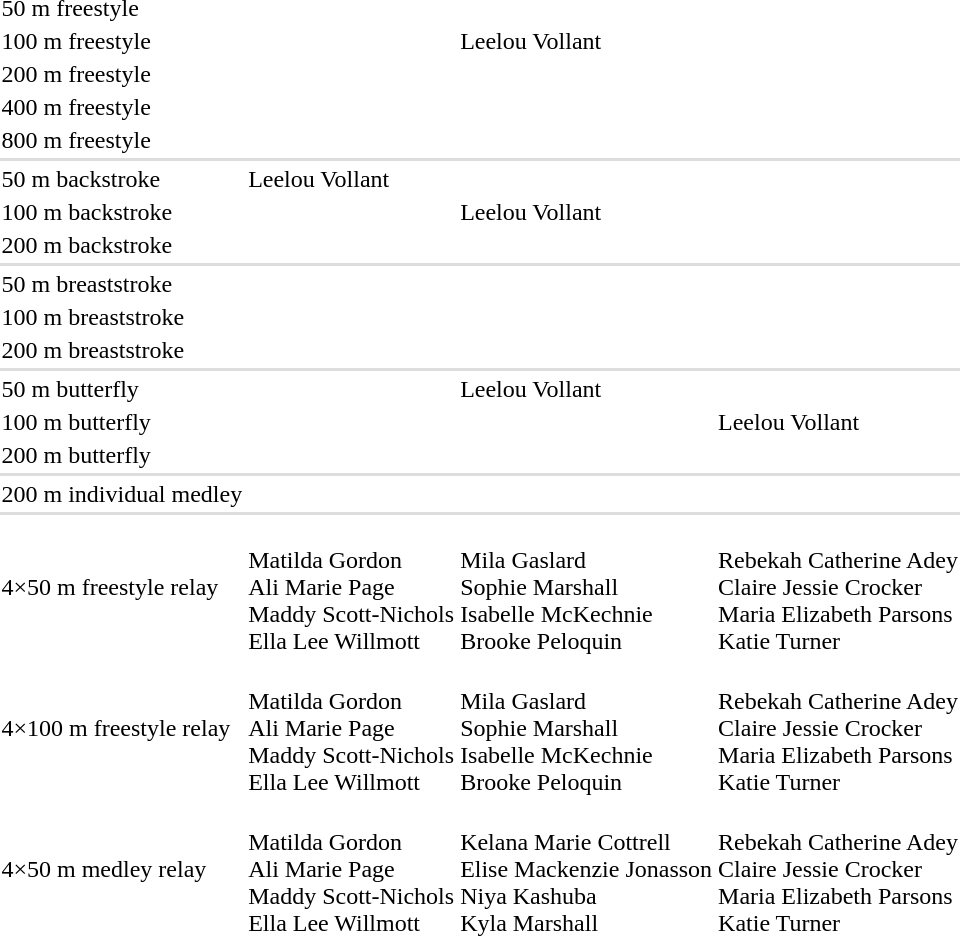<table>
<tr>
<td>50 m freestyle</td>
<td></td>
<td></td>
<td></td>
</tr>
<tr>
<td>100 m freestyle</td>
<td></td>
<td>Leelou Vollant<br></td>
<td></td>
</tr>
<tr>
<td>200 m freestyle</td>
<td></td>
<td></td>
<td></td>
</tr>
<tr>
<td>400 m freestyle</td>
<td></td>
<td></td>
<td></td>
</tr>
<tr>
<td>800 m freestyle</td>
<td></td>
<td></td>
<td></td>
</tr>
<tr bgcolor=#dddddd>
<td colspan=4></td>
</tr>
<tr>
<td>50 m backstroke</td>
<td>Leelou Vollant<br></td>
<td></td>
<td></td>
</tr>
<tr>
<td>100 m backstroke</td>
<td></td>
<td>Leelou Vollant<br></td>
<td></td>
</tr>
<tr>
<td>200 m backstroke</td>
<td></td>
<td></td>
<td></td>
</tr>
<tr bgcolor=#dddddd>
<td colspan=4></td>
</tr>
<tr>
<td>50 m breaststroke</td>
<td></td>
<td></td>
<td></td>
</tr>
<tr>
<td>100 m breaststroke</td>
<td></td>
<td></td>
<td></td>
</tr>
<tr>
<td>200 m breaststroke</td>
<td></td>
<td></td>
<td></td>
</tr>
<tr bgcolor=#dddddd>
<td colspan=4></td>
</tr>
<tr>
<td>50 m butterfly</td>
<td></td>
<td>Leelou Vollant<br></td>
<td></td>
</tr>
<tr>
<td>100 m butterfly</td>
<td></td>
<td></td>
<td>Leelou Vollant<br></td>
</tr>
<tr>
<td>200 m butterfly</td>
<td></td>
<td></td>
<td></td>
</tr>
<tr bgcolor=#dddddd>
<td colspan=4></td>
</tr>
<tr>
<td>200 m individual medley</td>
<td></td>
<td></td>
<td></td>
</tr>
<tr bgcolor=#dddddd>
<td colspan=4></td>
</tr>
<tr>
<td>4×50 m freestyle relay</td>
<td><br>Matilda Gordon<br>Ali Marie Page<br>Maddy Scott-Nichols<br>Ella Lee Willmott</td>
<td><br>Mila Gaslard<br>Sophie Marshall<br>Isabelle McKechnie<br>Brooke Peloquin</td>
<td><br>Rebekah Catherine Adey<br>Claire Jessie Crocker<br>Maria Elizabeth Parsons<br>Katie Turner</td>
</tr>
<tr>
<td>4×100 m freestyle relay</td>
<td><br>Matilda Gordon<br>Ali Marie Page<br>Maddy Scott-Nichols<br>Ella Lee Willmott</td>
<td><br>Mila Gaslard<br>Sophie Marshall<br>Isabelle McKechnie<br>Brooke Peloquin</td>
<td><br>Rebekah Catherine Adey<br>Claire Jessie Crocker<br>Maria Elizabeth Parsons<br>Katie Turner</td>
</tr>
<tr>
<td>4×50 m medley relay</td>
<td><br>Matilda Gordon<br>Ali Marie Page<br>Maddy Scott-Nichols<br>Ella Lee Willmott</td>
<td><br>Kelana Marie Cottrell<br>Elise Mackenzie Jonasson<br>Niya Kashuba<br>Kyla Marshall</td>
<td nowrap><br>Rebekah Catherine Adey<br>Claire Jessie Crocker<br>Maria Elizabeth Parsons<br>Katie Turner</td>
</tr>
</table>
